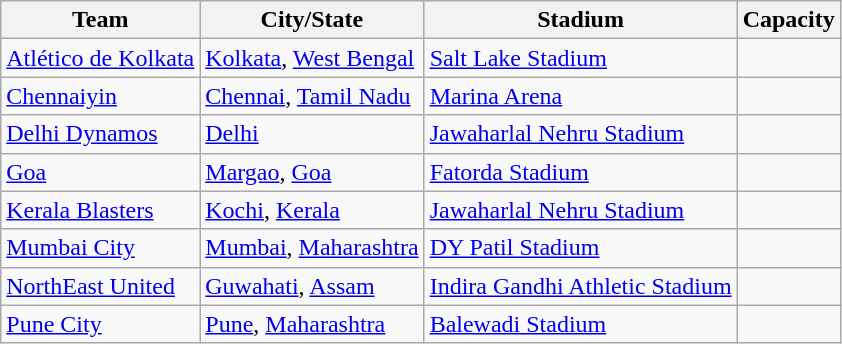<table class="wikitable sortable">
<tr>
<th>Team</th>
<th>City/State</th>
<th>Stadium</th>
<th>Capacity</th>
</tr>
<tr>
<td><a href='#'>Atlético de Kolkata</a></td>
<td><a href='#'>Kolkata</a>, <a href='#'>West Bengal</a></td>
<td><a href='#'>Salt Lake Stadium</a></td>
<td style="text-align:center"></td>
</tr>
<tr>
<td><a href='#'>Chennaiyin</a></td>
<td><a href='#'>Chennai</a>, <a href='#'>Tamil Nadu</a></td>
<td><a href='#'>Marina Arena</a></td>
<td style="text-align:center"></td>
</tr>
<tr>
<td><a href='#'>Delhi Dynamos</a></td>
<td><a href='#'>Delhi</a></td>
<td><a href='#'>Jawaharlal Nehru Stadium</a></td>
<td style="text-align:center"></td>
</tr>
<tr>
<td><a href='#'>Goa</a></td>
<td><a href='#'>Margao</a>, <a href='#'>Goa</a></td>
<td><a href='#'>Fatorda Stadium</a></td>
<td style="text-align:center"></td>
</tr>
<tr>
<td><a href='#'>Kerala Blasters</a></td>
<td><a href='#'>Kochi</a>, <a href='#'>Kerala</a></td>
<td><a href='#'>Jawaharlal Nehru Stadium</a></td>
<td style="text-align:center"></td>
</tr>
<tr>
<td><a href='#'>Mumbai City</a></td>
<td><a href='#'>Mumbai</a>, <a href='#'>Maharashtra</a></td>
<td><a href='#'>DY Patil Stadium</a></td>
<td style="text-align:center"></td>
</tr>
<tr>
<td><a href='#'>NorthEast United</a></td>
<td><a href='#'>Guwahati</a>, <a href='#'>Assam</a></td>
<td><a href='#'>Indira Gandhi Athletic Stadium</a></td>
<td style="text-align:center"></td>
</tr>
<tr>
<td><a href='#'>Pune City</a></td>
<td><a href='#'>Pune</a>, <a href='#'>Maharashtra</a></td>
<td><a href='#'>Balewadi Stadium</a></td>
<td style="text-align:center"></td>
</tr>
</table>
